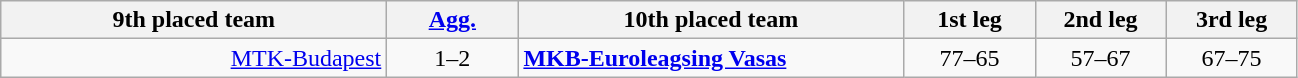<table class=wikitable style="text-align:center">
<tr>
<th width=250>9th placed team</th>
<th width=80><a href='#'>Agg.</a></th>
<th width=250>10th placed team</th>
<th width=80>1st leg</th>
<th width=80>2nd leg</th>
<th width=80>3rd leg</th>
</tr>
<tr>
<td align=right><a href='#'>MTK-Budapest</a> </td>
<td>1–2</td>
<td align=left> <strong><a href='#'>MKB-Euroleagsing Vasas</a></strong></td>
<td>77–65</td>
<td>57–67</td>
<td>67–75</td>
</tr>
</table>
